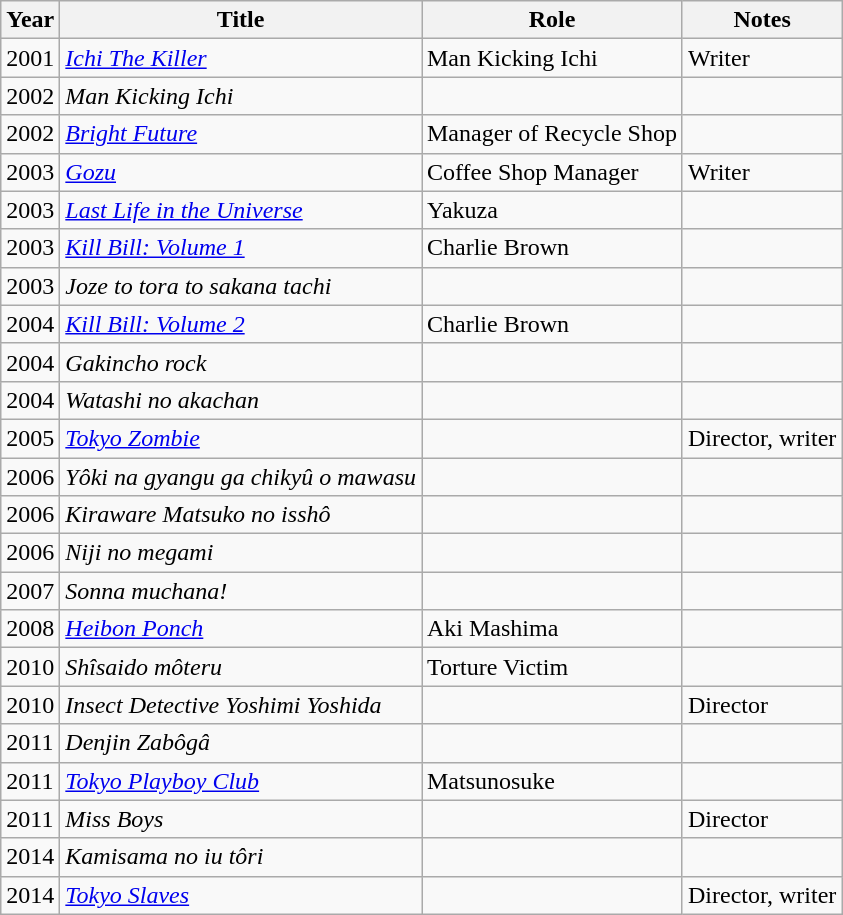<table class="wikitable">
<tr>
<th>Year</th>
<th>Title</th>
<th>Role</th>
<th>Notes</th>
</tr>
<tr>
<td>2001</td>
<td><em><a href='#'>Ichi The Killer</a></em></td>
<td>Man Kicking Ichi</td>
<td>Writer</td>
</tr>
<tr>
<td>2002</td>
<td><em>Man Kicking Ichi</em></td>
<td></td>
<td></td>
</tr>
<tr>
<td>2002</td>
<td><em><a href='#'>Bright Future</a></em></td>
<td>Manager of Recycle Shop</td>
<td></td>
</tr>
<tr>
<td>2003</td>
<td><em><a href='#'>Gozu</a></em></td>
<td>Coffee Shop Manager</td>
<td>Writer</td>
</tr>
<tr>
<td>2003</td>
<td><em><a href='#'>Last Life in the Universe</a></em></td>
<td>Yakuza</td>
<td></td>
</tr>
<tr>
<td>2003</td>
<td><em><a href='#'>Kill Bill: Volume 1</a></em></td>
<td>Charlie Brown</td>
<td></td>
</tr>
<tr>
<td>2003</td>
<td><em>Joze to tora to sakana tachi</em></td>
<td></td>
<td></td>
</tr>
<tr>
<td>2004</td>
<td><em><a href='#'>Kill Bill: Volume 2</a></em></td>
<td>Charlie Brown</td>
<td></td>
</tr>
<tr>
<td>2004</td>
<td><em>Gakincho rock</em></td>
<td></td>
<td></td>
</tr>
<tr>
<td>2004</td>
<td><em>Watashi no akachan</em></td>
<td></td>
<td></td>
</tr>
<tr>
<td>2005</td>
<td><em><a href='#'>Tokyo Zombie</a></em></td>
<td></td>
<td>Director, writer</td>
</tr>
<tr>
<td>2006</td>
<td><em>Yôki na gyangu ga chikyû o mawasu</em></td>
<td></td>
<td></td>
</tr>
<tr>
<td>2006</td>
<td><em>Kiraware Matsuko no isshô</em></td>
<td></td>
<td></td>
</tr>
<tr>
<td>2006</td>
<td><em>Niji no megami</em></td>
<td></td>
<td></td>
</tr>
<tr>
<td>2007</td>
<td><em>Sonna muchana!</em></td>
<td></td>
<td></td>
</tr>
<tr>
<td>2008</td>
<td><em><a href='#'>Heibon Ponch</a></em></td>
<td>Aki Mashima</td>
<td></td>
</tr>
<tr>
<td>2010</td>
<td><em>Shîsaido môteru</em></td>
<td>Torture Victim</td>
<td></td>
</tr>
<tr>
<td>2010</td>
<td><em>Insect Detective Yoshimi Yoshida</em></td>
<td></td>
<td>Director</td>
</tr>
<tr>
<td>2011</td>
<td><em>Denjin Zabôgâ</em></td>
<td></td>
<td></td>
</tr>
<tr>
<td>2011</td>
<td><em><a href='#'>Tokyo Playboy Club</a></em></td>
<td>Matsunosuke</td>
<td></td>
</tr>
<tr>
<td>2011</td>
<td><em>Miss Boys</em></td>
<td></td>
<td>Director</td>
</tr>
<tr>
<td>2014</td>
<td><em>Kamisama no iu tôri</em></td>
<td></td>
<td></td>
</tr>
<tr>
<td>2014</td>
<td><em><a href='#'>Tokyo Slaves</a></em></td>
<td></td>
<td>Director, writer</td>
</tr>
</table>
